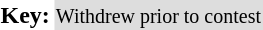<table>
<tr>
<td><strong>Key:</strong></td>
<td align:"center" bgcolor=DDDDDD><small>Withdrew prior to contest</small></td>
</tr>
</table>
